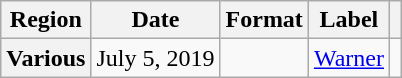<table class="wikitable plainrowheaders">
<tr>
<th scope="col">Region</th>
<th scope="col">Date</th>
<th scope="col">Format</th>
<th scope="col">Label</th>
<th scope="col"></th>
</tr>
<tr>
<th scope="row">Various</th>
<td>July 5, 2019</td>
<td></td>
<td><a href='#'>Warner</a></td>
<td></td>
</tr>
</table>
